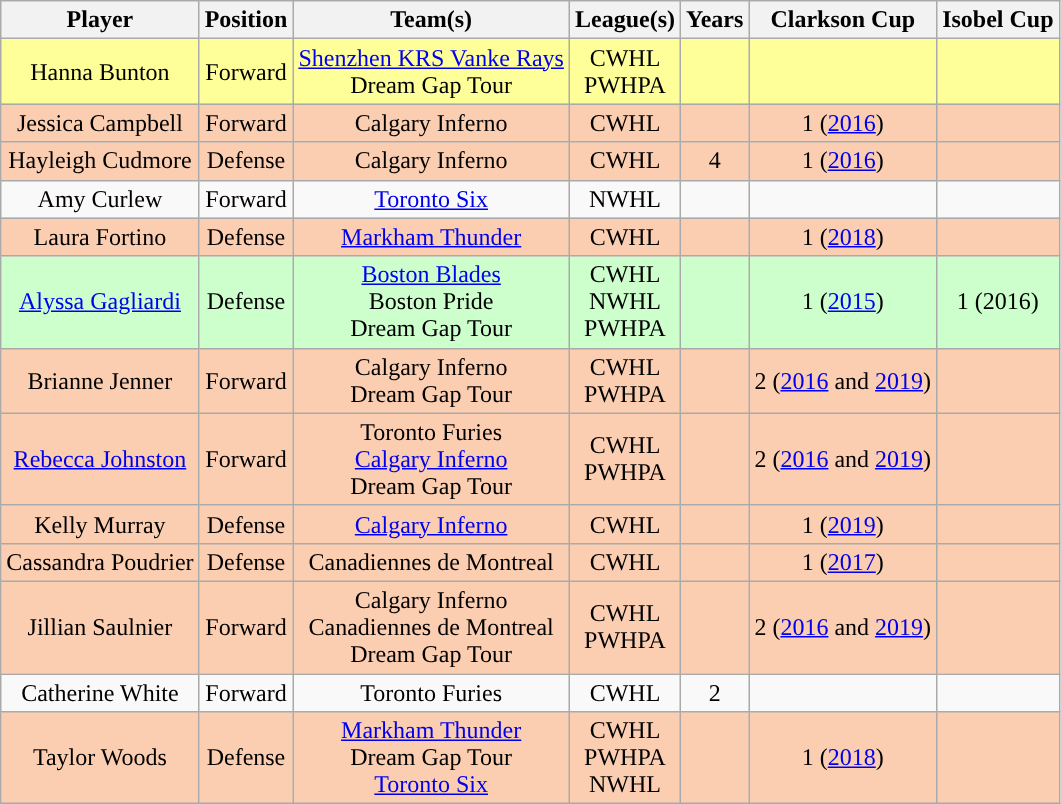<table class="wikitable sortable">
<tr>
<th>Player</th>
<th>Position</th>
<th>Team(s)</th>
<th>League(s)</th>
<th>Years</th>
<th>Clarkson Cup</th>
<th>Isobel Cup</th>
</tr>
<tr align="center" bgcolor="FFFF99">
<td>Hanna Bunton</td>
<td>Forward</td>
<td><a href='#'>Shenzhen KRS Vanke Rays</a><br>Dream Gap Tour</td>
<td>CWHL<br>PWHPA</td>
<td></td>
<td></td>
<td></td>
</tr>
<tr align="center" bgcolor=FBCEB1>
<td>Jessica Campbell</td>
<td>Forward</td>
<td>Calgary Inferno</td>
<td>CWHL</td>
<td></td>
<td>1 (<a href='#'>2016</a>)</td>
<td></td>
</tr>
<tr align="center" bgcolor=FBCEB1>
<td>Hayleigh Cudmore</td>
<td>Defense</td>
<td>Calgary Inferno</td>
<td>CWHL</td>
<td>4</td>
<td>1 (<a href='#'>2016</a>)</td>
<td></td>
</tr>
<tr align="center" bgcolor="">
<td>Amy Curlew</td>
<td>Forward</td>
<td><a href='#'>Toronto Six</a></td>
<td>NWHL</td>
<td></td>
<td></td>
<td></td>
</tr>
<tr align="center" bgcolor=FBCEB1>
<td>Laura Fortino</td>
<td>Defense</td>
<td><a href='#'>Markham Thunder</a></td>
<td>CWHL</td>
<td></td>
<td>1 (<a href='#'>2018</a>)</td>
<td></td>
</tr>
<tr align="center" bgcolor=CCFFCC>
<td><a href='#'>Alyssa Gagliardi</a></td>
<td>Defense</td>
<td><a href='#'>Boston Blades</a><br>Boston Pride<br>Dream Gap Tour</td>
<td>CWHL<br>NWHL<br>PWHPA</td>
<td></td>
<td>1 (<a href='#'>2015</a>)</td>
<td>1 (2016)</td>
</tr>
<tr align="center" bgcolor=FBCEB1>
<td>Brianne Jenner</td>
<td>Forward</td>
<td>Calgary Inferno<br>Dream Gap Tour</td>
<td>CWHL<br>PWHPA</td>
<td></td>
<td>2 (<a href='#'>2016</a> and <a href='#'>2019</a>)</td>
<td></td>
</tr>
<tr align="center" bgcolor=FBCEB1>
<td><a href='#'>Rebecca Johnston</a></td>
<td>Forward</td>
<td>Toronto Furies<br><a href='#'>Calgary Inferno</a><br>Dream Gap Tour</td>
<td>CWHL<br>PWHPA</td>
<td></td>
<td>2 (<a href='#'>2016</a> and <a href='#'>2019</a>)</td>
<td></td>
</tr>
<tr align="center" bgcolor=FBCEB1>
<td>Kelly Murray</td>
<td>Defense</td>
<td><a href='#'>Calgary Inferno</a></td>
<td>CWHL</td>
<td></td>
<td>1 (<a href='#'>2019</a>)</td>
<td></td>
</tr>
<tr align="center" bgcolor=FBCEB1>
<td>Cassandra Poudrier</td>
<td>Defense</td>
<td>Canadiennes de Montreal</td>
<td>CWHL</td>
<td></td>
<td>1 (<a href='#'>2017</a>)</td>
<td></td>
</tr>
<tr align="center" bgcolor=FBCEB1>
<td>Jillian Saulnier</td>
<td>Forward</td>
<td>Calgary Inferno<br>Canadiennes de Montreal<br>Dream Gap Tour</td>
<td>CWHL<br>PWHPA</td>
<td></td>
<td>2 (<a href='#'>2016</a> and <a href='#'>2019</a>)</td>
<td></td>
</tr>
<tr align="center" bgcolor=>
<td>Catherine White</td>
<td>Forward</td>
<td>Toronto Furies</td>
<td>CWHL</td>
<td>2</td>
<td></td>
<td></td>
</tr>
<tr align="center" bgcolor=FBCEB1>
<td>Taylor Woods</td>
<td>Defense</td>
<td><a href='#'>Markham Thunder</a><br>Dream Gap Tour<br><a href='#'>Toronto Six</a></td>
<td>CWHL<br>PWHPA<br>NWHL</td>
<td></td>
<td>1 (<a href='#'>2018</a>)</td>
<td></td>
</tr>
</table>
